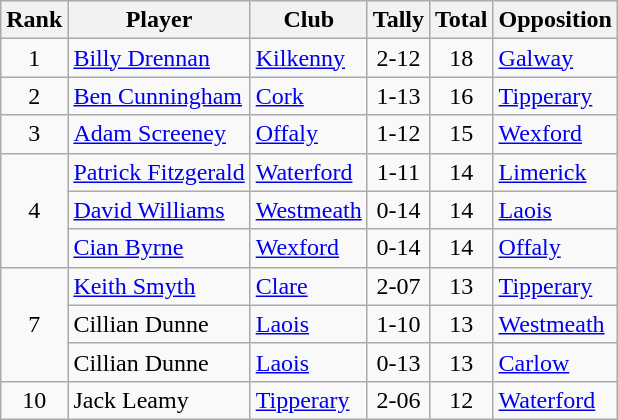<table class="wikitable">
<tr>
<th>Rank</th>
<th>Player</th>
<th>Club</th>
<th>Tally</th>
<th>Total</th>
<th>Opposition</th>
</tr>
<tr>
<td rowspan="1" style="text-align:center;">1</td>
<td><a href='#'>Billy Drennan</a></td>
<td><a href='#'>Kilkenny</a></td>
<td align=center>2-12</td>
<td align=center>18</td>
<td><a href='#'>Galway</a></td>
</tr>
<tr>
<td rowspan="1" style="text-align:center;">2</td>
<td><a href='#'>Ben Cunningham</a></td>
<td><a href='#'>Cork</a></td>
<td align=center>1-13</td>
<td align=center>16</td>
<td><a href='#'>Tipperary</a></td>
</tr>
<tr>
<td rowspan="1" style="text-align:center;">3</td>
<td><a href='#'>Adam Screeney</a></td>
<td><a href='#'>Offaly</a></td>
<td align=center>1-12</td>
<td align=center>15</td>
<td><a href='#'>Wexford</a></td>
</tr>
<tr>
<td rowspan="3" style="text-align:center;">4</td>
<td><a href='#'>Patrick Fitzgerald</a></td>
<td><a href='#'>Waterford</a></td>
<td align=center>1-11</td>
<td align=center>14</td>
<td><a href='#'>Limerick</a></td>
</tr>
<tr>
<td><a href='#'>David Williams</a></td>
<td><a href='#'>Westmeath</a></td>
<td align=center>0-14</td>
<td align=center>14</td>
<td><a href='#'>Laois</a></td>
</tr>
<tr>
<td><a href='#'>Cian Byrne</a></td>
<td><a href='#'>Wexford</a></td>
<td align=center>0-14</td>
<td align=center>14</td>
<td><a href='#'>Offaly</a></td>
</tr>
<tr>
<td rowspan="3" style="text-align:center;">7</td>
<td><a href='#'>Keith Smyth</a></td>
<td><a href='#'>Clare</a></td>
<td align=center>2-07</td>
<td align=center>13</td>
<td><a href='#'>Tipperary</a></td>
</tr>
<tr>
<td>Cillian Dunne</td>
<td><a href='#'>Laois</a></td>
<td align=center>1-10</td>
<td align=center>13</td>
<td><a href='#'>Westmeath</a></td>
</tr>
<tr>
<td>Cillian Dunne</td>
<td><a href='#'>Laois</a></td>
<td align=center>0-13</td>
<td align=center>13</td>
<td><a href='#'>Carlow</a></td>
</tr>
<tr>
<td rowspan="1" style="text-align:center;">10</td>
<td>Jack Leamy</td>
<td><a href='#'>Tipperary</a></td>
<td align=center>2-06</td>
<td align=center>12</td>
<td><a href='#'>Waterford</a></td>
</tr>
</table>
